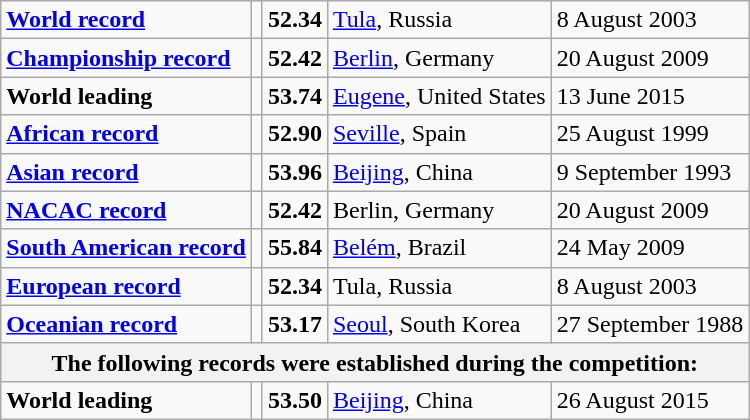<table class="wikitable">
<tr>
<td><strong><a href='#'>World record</a></strong></td>
<td></td>
<td><strong>52.34</strong></td>
<td><a href='#'>Tula</a>, Russia</td>
<td>8 August 2003</td>
</tr>
<tr>
<td><strong><a href='#'>Championship record</a></strong></td>
<td></td>
<td><strong>52.42</strong></td>
<td><a href='#'>Berlin</a>, Germany</td>
<td>20 August 2009</td>
</tr>
<tr>
<td><strong>World leading</strong></td>
<td></td>
<td><strong>53.74</strong></td>
<td><a href='#'>Eugene</a>, United States</td>
<td>13 June 2015</td>
</tr>
<tr>
<td><strong><a href='#'>African record</a></strong></td>
<td></td>
<td><strong>52.90</strong></td>
<td><a href='#'>Seville</a>, Spain</td>
<td>25 August 1999</td>
</tr>
<tr>
<td><strong><a href='#'>Asian record</a></strong></td>
<td></td>
<td><strong>53.96</strong></td>
<td><a href='#'>Beijing</a>, China</td>
<td>9 September 1993</td>
</tr>
<tr>
<td><strong><a href='#'>NACAC record</a></strong></td>
<td></td>
<td><strong>52.42</strong></td>
<td>Berlin, Germany</td>
<td>20 August 2009</td>
</tr>
<tr>
<td><strong><a href='#'>South American record</a></strong></td>
<td></td>
<td><strong>55.84</strong></td>
<td><a href='#'>Belém</a>, Brazil</td>
<td>24 May 2009</td>
</tr>
<tr>
<td><strong><a href='#'>European record</a></strong></td>
<td></td>
<td><strong>52.34</strong></td>
<td>Tula, Russia</td>
<td>8 August 2003</td>
</tr>
<tr>
<td><strong><a href='#'>Oceanian record</a></strong></td>
<td></td>
<td><strong>53.17</strong></td>
<td><a href='#'>Seoul</a>, South Korea</td>
<td>27 September 1988</td>
</tr>
<tr>
<th colspan=5>The following records were established during the competition:</th>
</tr>
<tr>
<td><strong>World leading</strong></td>
<td></td>
<td><strong>53.50 </strong></td>
<td><a href='#'>Beijing</a>, China</td>
<td>26 August 2015</td>
</tr>
</table>
